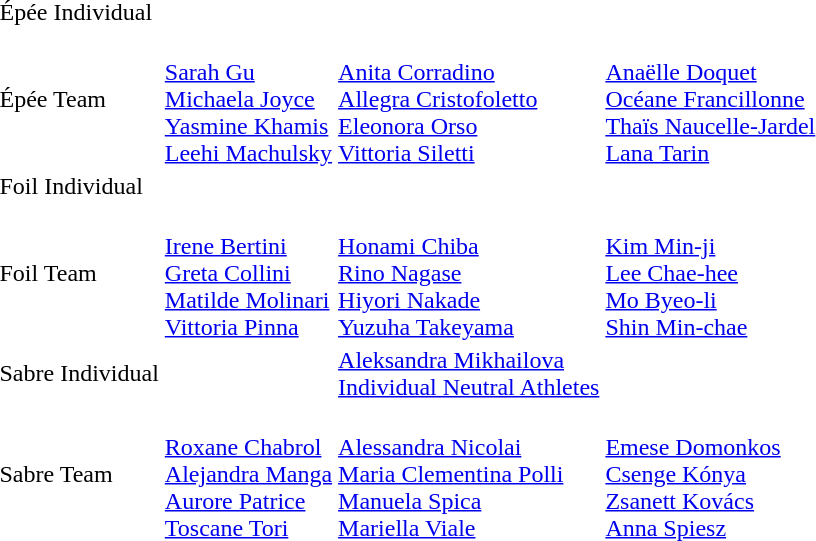<table>
<tr>
<td rowspan="2">Épée Individual</td>
<td rowspan="2"></td>
<td rowspan="2"></td>
<td></td>
</tr>
<tr>
<td></td>
</tr>
<tr>
<td>Épée Team</td>
<td><br><a href='#'>Sarah Gu</a><br><a href='#'>Michaela Joyce</a><br><a href='#'>Yasmine Khamis</a><br><a href='#'>Leehi Machulsky</a></td>
<td><br><a href='#'>Anita Corradino</a><br><a href='#'>Allegra Cristofoletto</a><br><a href='#'>Eleonora Orso</a><br><a href='#'>Vittoria Siletti</a></td>
<td><br><a href='#'>Anaëlle Doquet</a><br><a href='#'>Océane Francillonne</a><br><a href='#'>Thaïs Naucelle-Jardel</a><br><a href='#'>Lana Tarin</a></td>
</tr>
<tr>
<td rowspan="2">Foil Individual</td>
<td rowspan="2"></td>
<td rowspan="2"></td>
<td></td>
</tr>
<tr>
<td></td>
</tr>
<tr>
<td>Foil Team</td>
<td><br><a href='#'>Irene Bertini</a><br><a href='#'>Greta Collini</a><br><a href='#'>Matilde Molinari</a><br><a href='#'>Vittoria Pinna</a></td>
<td><br><a href='#'>Honami Chiba</a><br><a href='#'>Rino Nagase</a><br><a href='#'>Hiyori Nakade</a><br><a href='#'>Yuzuha Takeyama</a></td>
<td><br><a href='#'>Kim Min-ji</a><br><a href='#'>Lee Chae-hee</a><br><a href='#'>Mo Byeo-li</a><br><a href='#'>Shin Min-chae</a></td>
</tr>
<tr>
<td rowspan="2">Sabre Individual</td>
<td rowspan="2"></td>
<td rowspan="2"><a href='#'>Aleksandra Mikhailova</a><br><a href='#'>Individual Neutral Athletes</a></td>
<td></td>
</tr>
<tr>
<td></td>
</tr>
<tr>
<td>Sabre Team</td>
<td><br><a href='#'>Roxane Chabrol</a><br><a href='#'>Alejandra Manga</a><br><a href='#'>Aurore Patrice</a><br><a href='#'>Toscane Tori</a></td>
<td><br><a href='#'>Alessandra Nicolai</a><br><a href='#'>Maria Clementina Polli</a><br><a href='#'>Manuela Spica</a><br><a href='#'>Mariella Viale</a></td>
<td><br><a href='#'>Emese Domonkos</a><br><a href='#'>Csenge Kónya</a><br><a href='#'>Zsanett Kovács</a><br><a href='#'>Anna Spiesz</a></td>
</tr>
</table>
